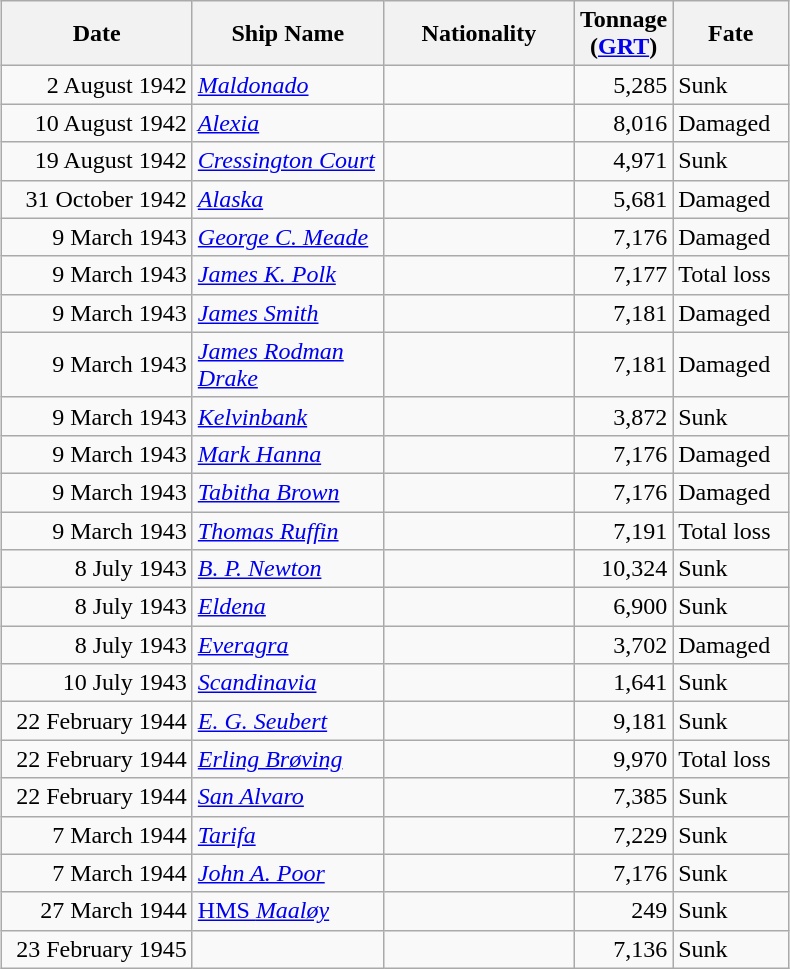<table class="wikitable sortable" style="margin: 1em auto 1em auto;">
<tr>
<th width="120px">Date</th>
<th width="120px">Ship Name</th>
<th width="120px">Nationality</th>
<th width="25px">Tonnage<br>(<a href='#'>GRT</a>)</th>
<th width="70px">Fate</th>
</tr>
<tr>
<td align="right">2 August 1942</td>
<td align="left"><a href='#'><em>Maldonado</em></a></td>
<td align="left"></td>
<td align="right">5,285</td>
<td align="left">Sunk</td>
</tr>
<tr>
<td align="right">10 August 1942</td>
<td align="left"><a href='#'><em>Alexia</em></a></td>
<td align="left"></td>
<td align="right">8,016</td>
<td align="left">Damaged</td>
</tr>
<tr>
<td align="right">19 August 1942</td>
<td align="left"><a href='#'><em>Cressington Court</em></a></td>
<td align="left"></td>
<td align="right">4,971</td>
<td align="left">Sunk</td>
</tr>
<tr>
<td align="right">31 October 1942</td>
<td align="left"><a href='#'><em>Alaska</em></a></td>
<td align="left"></td>
<td align="right">5,681</td>
<td align="left">Damaged</td>
</tr>
<tr>
<td align="right">9 March 1943</td>
<td align="left"><a href='#'><em>George C. Meade</em></a></td>
<td align="left"></td>
<td align="right">7,176</td>
<td align="left">Damaged</td>
</tr>
<tr>
<td align="right">9 March 1943</td>
<td align="left"><a href='#'><em>James K. Polk</em></a></td>
<td align="left"></td>
<td align="right">7,177</td>
<td align="left">Total loss</td>
</tr>
<tr>
<td align="right">9 March 1943</td>
<td align="left"><a href='#'><em>James Smith</em></a></td>
<td align="left"></td>
<td align="right">7,181</td>
<td align="left">Damaged</td>
</tr>
<tr>
<td align="right">9 March 1943</td>
<td align="left"><a href='#'><em>James Rodman Drake</em></a></td>
<td align="left"></td>
<td align="right">7,181</td>
<td align="left">Damaged</td>
</tr>
<tr>
<td align="right">9 March 1943</td>
<td align="left"><a href='#'><em>Kelvinbank</em></a></td>
<td align="left"></td>
<td align="right">3,872</td>
<td align="left">Sunk</td>
</tr>
<tr>
<td align="right">9 March 1943</td>
<td align="left"><a href='#'><em>Mark Hanna</em></a></td>
<td align="left"></td>
<td align="right">7,176</td>
<td align="left">Damaged</td>
</tr>
<tr>
<td align="right">9 March 1943</td>
<td align="left"><a href='#'><em>Tabitha Brown</em></a></td>
<td align="left"></td>
<td align="right">7,176</td>
<td align="left">Damaged</td>
</tr>
<tr>
<td align="right">9 March 1943</td>
<td align="left"><a href='#'><em>Thomas Ruffin</em></a></td>
<td align="left"></td>
<td align="right">7,191</td>
<td align="left">Total loss</td>
</tr>
<tr>
<td align="right">8 July 1943</td>
<td align="left"><a href='#'><em>B. P. Newton</em></a></td>
<td align="left"></td>
<td align="right">10,324</td>
<td align="left">Sunk</td>
</tr>
<tr>
<td align="right">8 July 1943</td>
<td align="left"><a href='#'><em>Eldena</em></a></td>
<td align="left"></td>
<td align="right">6,900</td>
<td align="left">Sunk</td>
</tr>
<tr>
<td align="right">8 July 1943</td>
<td align="left"><a href='#'><em>Everagra</em></a></td>
<td align="left"></td>
<td align="right">3,702</td>
<td align="left">Damaged</td>
</tr>
<tr>
<td align="right">10 July 1943</td>
<td align="left"><a href='#'><em>Scandinavia</em></a></td>
<td align="left"></td>
<td align="right">1,641</td>
<td align="left">Sunk</td>
</tr>
<tr>
<td align="right">22 February 1944</td>
<td align="left"><a href='#'><em>E. G. Seubert</em></a></td>
<td align="left"></td>
<td align="right">9,181</td>
<td align="left">Sunk</td>
</tr>
<tr>
<td align="right">22 February 1944</td>
<td align="left"><a href='#'><em>Erling Brøving</em></a></td>
<td align="left"></td>
<td align="right">9,970</td>
<td align="left">Total loss</td>
</tr>
<tr>
<td align="right">22 February 1944</td>
<td align="left"><a href='#'><em>San Alvaro</em></a></td>
<td align="left"></td>
<td align="right">7,385</td>
<td align="left">Sunk</td>
</tr>
<tr>
<td align="right">7 March 1944</td>
<td align="left"><a href='#'><em>Tarifa</em></a></td>
<td align="left"></td>
<td align="right">7,229</td>
<td align="left">Sunk</td>
</tr>
<tr>
<td align="right">7 March 1944</td>
<td align="left"><a href='#'><em>John A. Poor</em></a></td>
<td align="left"></td>
<td align="right">7,176</td>
<td align="left">Sunk</td>
</tr>
<tr>
<td align="right">27 March 1944</td>
<td align="left"><a href='#'>HMS <em>Maaløy</em></a></td>
<td align="left"></td>
<td align="right">249</td>
<td align="left">Sunk</td>
</tr>
<tr>
<td align="right">23 February 1945</td>
<td align="left"></td>
<td align="left"></td>
<td align="right">7,136</td>
<td align="left">Sunk</td>
</tr>
</table>
